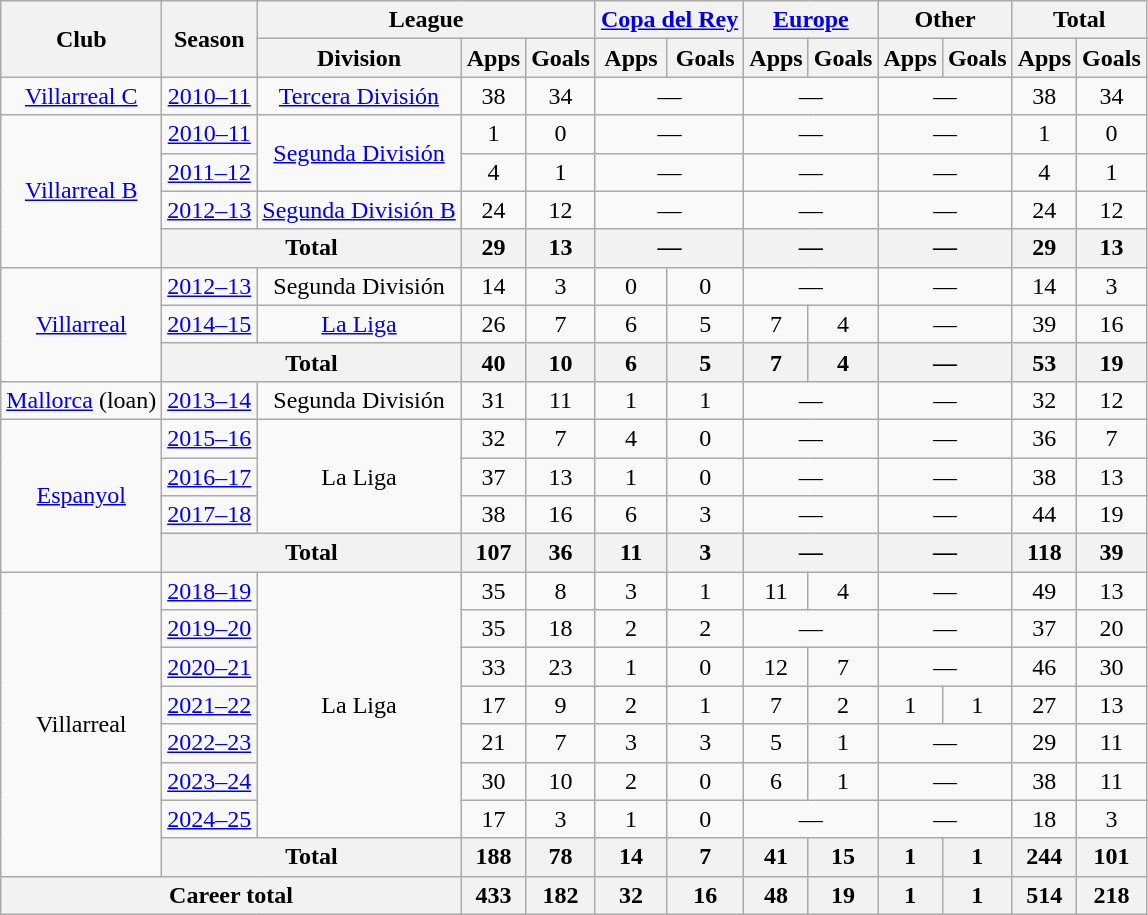<table class="wikitable" style="text-align:center">
<tr>
<th rowspan="2">Club</th>
<th rowspan="2">Season</th>
<th colspan="3">League</th>
<th colspan="2"><a href='#'>Copa del Rey</a></th>
<th colspan="2"><a href='#'>Europe</a></th>
<th colspan="2">Other</th>
<th colspan="2">Total</th>
</tr>
<tr>
<th>Division</th>
<th>Apps</th>
<th>Goals</th>
<th>Apps</th>
<th>Goals</th>
<th>Apps</th>
<th>Goals</th>
<th>Apps</th>
<th>Goals</th>
<th>Apps</th>
<th>Goals</th>
</tr>
<tr>
<td><a href='#'>Villarreal C</a></td>
<td><a href='#'>2010–11</a></td>
<td><a href='#'>Tercera División</a></td>
<td>38</td>
<td>34</td>
<td colspan="2">—</td>
<td colspan="2">—</td>
<td colspan="2">—</td>
<td>38</td>
<td>34</td>
</tr>
<tr>
<td rowspan="4"><a href='#'>Villarreal B</a></td>
<td><a href='#'>2010–11</a></td>
<td rowspan="2"><a href='#'>Segunda División</a></td>
<td>1</td>
<td>0</td>
<td colspan="2">—</td>
<td colspan="2">—</td>
<td colspan="2">—</td>
<td>1</td>
<td>0</td>
</tr>
<tr>
<td><a href='#'>2011–12</a></td>
<td>4</td>
<td>1</td>
<td colspan="2">—</td>
<td colspan="2">—</td>
<td colspan="2">—</td>
<td>4</td>
<td>1</td>
</tr>
<tr>
<td><a href='#'>2012–13</a></td>
<td><a href='#'>Segunda División B</a></td>
<td>24</td>
<td>12</td>
<td colspan="2">—</td>
<td colspan="2">—</td>
<td colspan="2">—</td>
<td>24</td>
<td>12</td>
</tr>
<tr>
<th colspan="2">Total</th>
<th>29</th>
<th>13</th>
<th colspan="2">—</th>
<th colspan="2">—</th>
<th colspan="2">—</th>
<th>29</th>
<th>13</th>
</tr>
<tr>
<td rowspan="3"><a href='#'>Villarreal</a></td>
<td><a href='#'>2012–13</a></td>
<td>Segunda División</td>
<td>14</td>
<td>3</td>
<td>0</td>
<td>0</td>
<td colspan="2">—</td>
<td colspan="2">—</td>
<td>14</td>
<td>3</td>
</tr>
<tr>
<td><a href='#'>2014–15</a></td>
<td><a href='#'>La Liga</a></td>
<td>26</td>
<td>7</td>
<td>6</td>
<td>5</td>
<td>7</td>
<td>4</td>
<td colspan="2">—</td>
<td>39</td>
<td>16</td>
</tr>
<tr>
<th colspan="2">Total</th>
<th>40</th>
<th>10</th>
<th>6</th>
<th>5</th>
<th>7</th>
<th>4</th>
<th colspan="2">—</th>
<th>53</th>
<th>19</th>
</tr>
<tr>
<td><a href='#'>Mallorca</a> (loan)</td>
<td><a href='#'>2013–14</a></td>
<td>Segunda División</td>
<td>31</td>
<td>11</td>
<td>1</td>
<td>1</td>
<td colspan="2">—</td>
<td colspan="2">—</td>
<td>32</td>
<td>12</td>
</tr>
<tr>
<td rowspan="4"><a href='#'>Espanyol</a></td>
<td><a href='#'>2015–16</a></td>
<td rowspan="3">La Liga</td>
<td>32</td>
<td>7</td>
<td>4</td>
<td>0</td>
<td colspan="2">—</td>
<td colspan="2">—</td>
<td>36</td>
<td>7</td>
</tr>
<tr>
<td><a href='#'>2016–17</a></td>
<td>37</td>
<td>13</td>
<td>1</td>
<td>0</td>
<td colspan="2">—</td>
<td colspan="2">—</td>
<td>38</td>
<td>13</td>
</tr>
<tr>
<td><a href='#'>2017–18</a></td>
<td>38</td>
<td>16</td>
<td>6</td>
<td>3</td>
<td colspan="2">—</td>
<td colspan="2">—</td>
<td>44</td>
<td>19</td>
</tr>
<tr>
<th colspan="2">Total</th>
<th>107</th>
<th>36</th>
<th>11</th>
<th>3</th>
<th colspan="2">—</th>
<th colspan="2">—</th>
<th>118</th>
<th>39</th>
</tr>
<tr>
<td rowspan="8">Villarreal</td>
<td><a href='#'>2018–19</a></td>
<td rowspan="7">La Liga</td>
<td>35</td>
<td>8</td>
<td>3</td>
<td>1</td>
<td>11</td>
<td>4</td>
<td colspan="2">—</td>
<td>49</td>
<td>13</td>
</tr>
<tr>
<td><a href='#'>2019–20</a></td>
<td>35</td>
<td>18</td>
<td>2</td>
<td>2</td>
<td colspan="2">—</td>
<td colspan="2">—</td>
<td>37</td>
<td>20</td>
</tr>
<tr>
<td><a href='#'>2020–21</a></td>
<td>33</td>
<td>23</td>
<td>1</td>
<td>0</td>
<td>12</td>
<td>7</td>
<td colspan="2">—</td>
<td>46</td>
<td>30</td>
</tr>
<tr>
<td><a href='#'>2021–22</a></td>
<td>17</td>
<td>9</td>
<td>2</td>
<td>1</td>
<td>7</td>
<td>2</td>
<td>1</td>
<td>1</td>
<td>27</td>
<td>13</td>
</tr>
<tr>
<td><a href='#'>2022–23</a></td>
<td>21</td>
<td>7</td>
<td>3</td>
<td>3</td>
<td>5</td>
<td>1</td>
<td colspan="2">—</td>
<td>29</td>
<td>11</td>
</tr>
<tr>
<td><a href='#'>2023–24</a></td>
<td>30</td>
<td>10</td>
<td>2</td>
<td>0</td>
<td>6</td>
<td>1</td>
<td colspan="2">—</td>
<td>38</td>
<td>11</td>
</tr>
<tr>
<td><a href='#'>2024–25</a></td>
<td>17</td>
<td>3</td>
<td>1</td>
<td>0</td>
<td colspan="2">—</td>
<td colspan="2">—</td>
<td>18</td>
<td>3</td>
</tr>
<tr>
<th colspan="2">Total</th>
<th>188</th>
<th>78</th>
<th>14</th>
<th>7</th>
<th>41</th>
<th>15</th>
<th>1</th>
<th>1</th>
<th>244</th>
<th>101</th>
</tr>
<tr>
<th colspan="3">Career total</th>
<th>433</th>
<th>182</th>
<th>32</th>
<th>16</th>
<th>48</th>
<th>19</th>
<th>1</th>
<th>1</th>
<th>514</th>
<th>218</th>
</tr>
</table>
